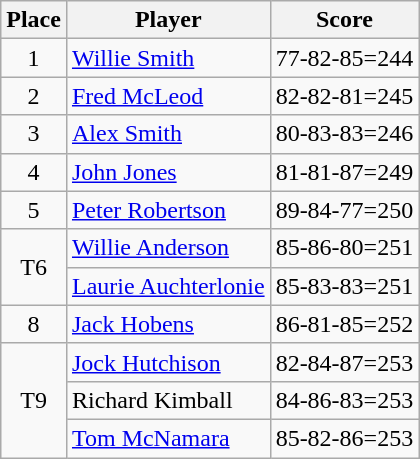<table class=wikitable>
<tr>
<th>Place</th>
<th>Player</th>
<th>Score</th>
</tr>
<tr>
<td align=center>1</td>
<td> <a href='#'>Willie Smith</a></td>
<td>77-82-85=244</td>
</tr>
<tr>
<td align=center>2</td>
<td> <a href='#'>Fred McLeod</a></td>
<td>82-82-81=245</td>
</tr>
<tr>
<td align=center>3</td>
<td> <a href='#'>Alex Smith</a></td>
<td>80-83-83=246</td>
</tr>
<tr>
<td align=center>4</td>
<td> <a href='#'>John Jones</a></td>
<td>81-81-87=249</td>
</tr>
<tr>
<td align=center>5</td>
<td> <a href='#'>Peter Robertson</a></td>
<td>89-84-77=250</td>
</tr>
<tr>
<td rowspan=2 align=center>T6</td>
<td> <a href='#'>Willie Anderson</a></td>
<td>85-86-80=251</td>
</tr>
<tr>
<td> <a href='#'>Laurie Auchterlonie</a></td>
<td>85-83-83=251</td>
</tr>
<tr>
<td align=center>8</td>
<td> <a href='#'>Jack Hobens</a></td>
<td>86-81-85=252</td>
</tr>
<tr>
<td rowspan=3 align=center>T9</td>
<td> <a href='#'>Jock Hutchison</a></td>
<td>82-84-87=253</td>
</tr>
<tr>
<td> Richard Kimball</td>
<td>84-86-83=253</td>
</tr>
<tr>
<td> <a href='#'>Tom McNamara</a></td>
<td>85-82-86=253</td>
</tr>
</table>
